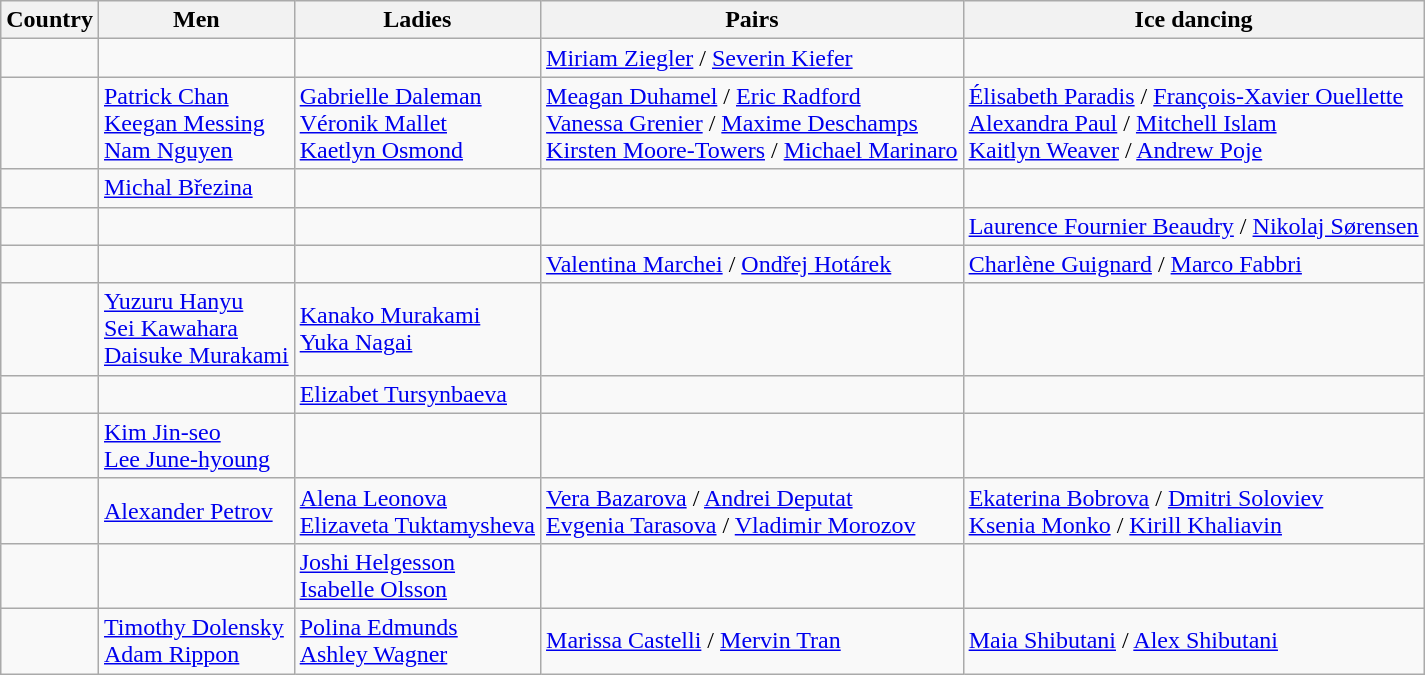<table class="wikitable">
<tr>
<th>Country</th>
<th>Men</th>
<th>Ladies</th>
<th>Pairs</th>
<th>Ice dancing</th>
</tr>
<tr>
<td></td>
<td></td>
<td></td>
<td><a href='#'>Miriam Ziegler</a> / <a href='#'>Severin Kiefer</a></td>
<td></td>
</tr>
<tr>
<td></td>
<td><a href='#'>Patrick Chan</a> <br> <a href='#'>Keegan Messing</a> <br> <a href='#'>Nam Nguyen</a></td>
<td><a href='#'>Gabrielle Daleman</a> <br> <a href='#'>Véronik Mallet</a> <br> <a href='#'>Kaetlyn Osmond</a></td>
<td><a href='#'>Meagan Duhamel</a> / <a href='#'>Eric Radford</a> <br> <a href='#'>Vanessa Grenier</a> / <a href='#'>Maxime Deschamps</a> <br> <a href='#'>Kirsten Moore-Towers</a> / <a href='#'>Michael Marinaro</a></td>
<td><a href='#'>Élisabeth Paradis</a> / <a href='#'>François-Xavier Ouellette</a> <br> <a href='#'>Alexandra Paul</a> / <a href='#'>Mitchell Islam</a> <br> <a href='#'>Kaitlyn Weaver</a> / <a href='#'>Andrew Poje</a></td>
</tr>
<tr>
<td></td>
<td><a href='#'>Michal Březina</a></td>
<td></td>
<td></td>
<td></td>
</tr>
<tr>
<td></td>
<td></td>
<td></td>
<td></td>
<td><a href='#'>Laurence Fournier Beaudry</a> / <a href='#'>Nikolaj Sørensen</a></td>
</tr>
<tr>
<td></td>
<td></td>
<td></td>
<td><a href='#'>Valentina Marchei</a> / <a href='#'>Ondřej Hotárek</a></td>
<td><a href='#'>Charlène Guignard</a> / <a href='#'>Marco Fabbri</a></td>
</tr>
<tr>
<td></td>
<td><a href='#'>Yuzuru Hanyu</a> <br> <a href='#'>Sei Kawahara</a> <br> <a href='#'>Daisuke Murakami</a></td>
<td><a href='#'>Kanako Murakami</a> <br> <a href='#'>Yuka Nagai</a></td>
<td></td>
<td></td>
</tr>
<tr>
<td></td>
<td></td>
<td><a href='#'>Elizabet Tursynbaeva</a></td>
<td></td>
<td></td>
</tr>
<tr>
<td></td>
<td><a href='#'>Kim Jin-seo</a> <br> <a href='#'>Lee June-hyoung</a></td>
<td></td>
<td></td>
<td></td>
</tr>
<tr>
<td></td>
<td><a href='#'>Alexander Petrov</a></td>
<td><a href='#'>Alena Leonova</a> <br> <a href='#'>Elizaveta Tuktamysheva</a></td>
<td><a href='#'>Vera Bazarova</a> / <a href='#'>Andrei Deputat</a> <br> <a href='#'>Evgenia Tarasova</a> / <a href='#'>Vladimir Morozov</a></td>
<td><a href='#'>Ekaterina Bobrova</a> / <a href='#'>Dmitri Soloviev</a> <br> <a href='#'>Ksenia Monko</a> / <a href='#'>Kirill Khaliavin</a></td>
</tr>
<tr>
<td></td>
<td></td>
<td><a href='#'>Joshi Helgesson</a> <br> <a href='#'>Isabelle Olsson</a></td>
<td></td>
<td></td>
</tr>
<tr>
<td></td>
<td><a href='#'>Timothy Dolensky</a> <br> <a href='#'>Adam Rippon</a></td>
<td><a href='#'>Polina Edmunds</a> <br> <a href='#'>Ashley Wagner</a></td>
<td><a href='#'>Marissa Castelli</a> / <a href='#'>Mervin Tran</a></td>
<td><a href='#'>Maia Shibutani</a> / <a href='#'>Alex Shibutani</a></td>
</tr>
</table>
